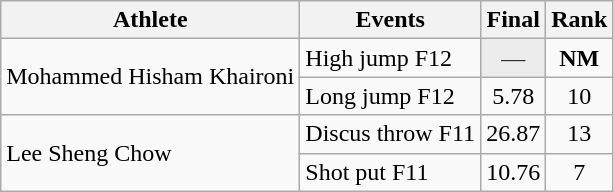<table class="wikitable">
<tr>
<th>Athlete</th>
<th>Events</th>
<th>Final</th>
<th>Rank</th>
</tr>
<tr>
<td rowspan="2">Mohammed Hisham Khaironi</td>
<td>High jump F12</td>
<td align="center" style="background: var(--background-color-interactive, #ececec); color: var(--color-base, #2C2C2C); vertical-align: middle; text-align: center; " class="table-na">—</td>
<td align="center"><strong>NM</strong></td>
</tr>
<tr>
<td>Long jump F12</td>
<td align="center">5.78</td>
<td align="center">10</td>
</tr>
<tr>
<td rowspan="2">Lee Sheng Chow</td>
<td>Discus throw F11</td>
<td align="center">26.87</td>
<td align="center">13</td>
</tr>
<tr>
<td>Shot put F11</td>
<td align="center">10.76</td>
<td align="center">7</td>
</tr>
</table>
